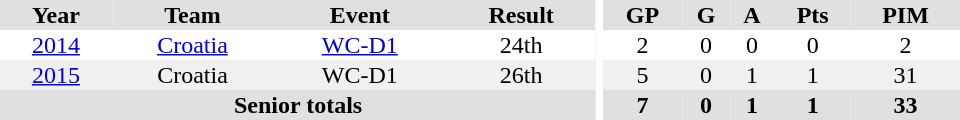<table border="0" cellpadding="1" cellspacing="0" ID="Table3" style="text-align:center; width:40em">
<tr ALIGN="center" bgcolor="#e0e0e0">
<th>Year</th>
<th>Team</th>
<th>Event</th>
<th>Result</th>
<th rowspan="99" bgcolor="#ffffff"></th>
<th>GP</th>
<th>G</th>
<th>A</th>
<th>Pts</th>
<th>PIM</th>
</tr>
<tr>
<td><a href='#'>2014</a></td>
<td><a href='#'>Croatia</a></td>
<td><a href='#'>WC-D1</a></td>
<td>24th</td>
<td>2</td>
<td>0</td>
<td>0</td>
<td>0</td>
<td>2</td>
</tr>
<tr style="background:#f0f0f0;">
<td><a href='#'>2015</a></td>
<td>Croatia</td>
<td>WC-D1</td>
<td>26th</td>
<td>5</td>
<td>0</td>
<td>1</td>
<td>1</td>
<td>31</td>
</tr>
<tr ALIGN="center" bgcolor="#e0e0e0">
<th colspan=4>Senior totals</th>
<th>7</th>
<th>0</th>
<th>1</th>
<th>1</th>
<th>33</th>
</tr>
</table>
